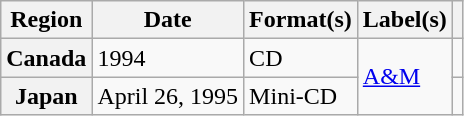<table class="wikitable plainrowheaders">
<tr>
<th scope="col">Region</th>
<th scope="col">Date</th>
<th scope="col">Format(s)</th>
<th scope="col">Label(s)</th>
<th scope="col"></th>
</tr>
<tr>
<th scope="row">Canada</th>
<td>1994</td>
<td>CD</td>
<td rowspan="2"><a href='#'>A&M</a></td>
<td></td>
</tr>
<tr>
<th scope="row">Japan</th>
<td>April 26, 1995</td>
<td>Mini-CD</td>
<td></td>
</tr>
</table>
